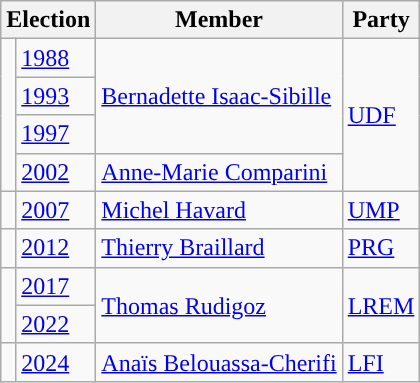<table class="wikitable">
<tr>
<th colspan=2>Election</th>
<th>Member</th>
<th>Party</th>
</tr>
<tr>
<td rowspan="4" style="background-color: "></td>
<td><a href='#'>1988</a></td>
<td rowspan="3"><a href='#'>Bernadette Isaac-Sibille</a></td>
<td rowspan="4"><a href='#'>UDF</a></td>
</tr>
<tr>
<td><a href='#'>1993</a></td>
</tr>
<tr>
<td><a href='#'>1997</a></td>
</tr>
<tr>
<td><a href='#'>2002</a></td>
<td><a href='#'>Anne-Marie Comparini</a></td>
</tr>
<tr>
<td style="background-color: "></td>
<td><a href='#'>2007</a></td>
<td><a href='#'>Michel Havard</a></td>
<td><a href='#'>UMP</a></td>
</tr>
<tr>
<td style="background-color: "></td>
<td><a href='#'>2012</a></td>
<td><a href='#'>Thierry Braillard</a></td>
<td><a href='#'>PRG</a></td>
</tr>
<tr>
<td rowspan="2" style="background-color: "></td>
<td><a href='#'>2017</a></td>
<td rowspan="2"><a href='#'>Thomas Rudigoz</a></td>
<td rowspan="2"><a href='#'>LREM</a></td>
</tr>
<tr>
<td><a href='#'>2022</a></td>
</tr>
<tr>
<td style="background-color: "></td>
<td><a href='#'>2024</a></td>
<td><a href='#'>Anaïs Belouassa-Cherifi</a></td>
<td><a href='#'>LFI</a></td>
</tr>
</table>
